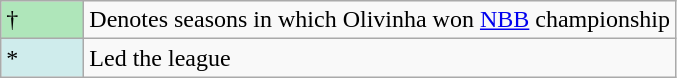<table class="wikitable">
<tr>
<td style="background:#afe6ba; width:3em;">†</td>
<td>Denotes seasons in which Olivinha won <a href='#'>NBB</a> championship</td>
</tr>
<tr>
<td style="background:#CFECEC; width:1em">*</td>
<td>Led the league</td>
</tr>
</table>
